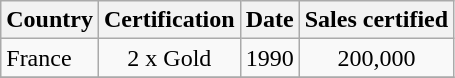<table class="wikitable">
<tr>
<th>Country</th>
<th>Certification</th>
<th>Date</th>
<th>Sales certified</th>
</tr>
<tr>
<td>France</td>
<td align="center">2 x Gold</td>
<td align="center">1990</td>
<td align="center">200,000</td>
</tr>
<tr>
</tr>
</table>
